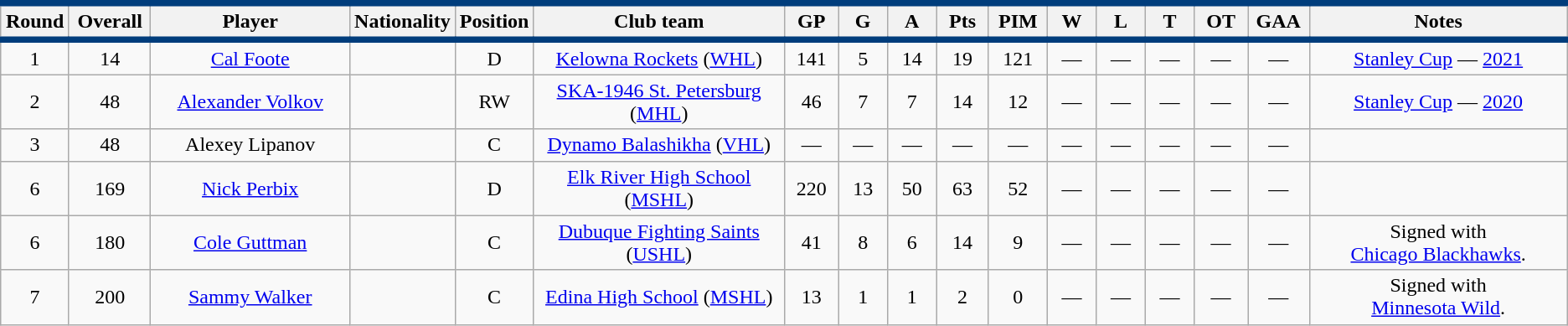<table class="wikitable sortable" style="text-align:center">
<tr style= "background:#FFFFFF; border-top:#003D7C 5px solid; border-bottom:#003D7C 5px solid;">
<th style="width:3em">Round</th>
<th style="width:4em">Overall</th>
<th style="width:15em">Player</th>
<th style="width:3em">Nationality</th>
<th style="width:3em">Position</th>
<th style="width:20em">Club team</th>
<th style="width:3em">GP</th>
<th style="width:3em">G</th>
<th style="width:3em">A</th>
<th style="width:3em">Pts</th>
<th style="width:3em">PIM</th>
<th style="width:3em">W</th>
<th style="width:3em">L</th>
<th style="width:3em">T</th>
<th style="width:3em">OT</th>
<th style="width:3em">GAA</th>
<th style="width:20em">Notes</th>
</tr>
<tr>
<td>1</td>
<td>14</td>
<td><a href='#'>Cal Foote</a></td>
<td></td>
<td>D</td>
<td><a href='#'>Kelowna Rockets</a> (<a href='#'>WHL</a>)</td>
<td>141</td>
<td>5</td>
<td>14</td>
<td>19</td>
<td>121</td>
<td>—</td>
<td>—</td>
<td>—</td>
<td>—</td>
<td>—</td>
<td><a href='#'>Stanley Cup</a> — <a href='#'>2021</a></td>
</tr>
<tr>
<td>2</td>
<td>48</td>
<td><a href='#'>Alexander Volkov</a></td>
<td></td>
<td>RW</td>
<td><a href='#'>SKA-1946 St. Petersburg</a> (<a href='#'>MHL</a>)</td>
<td>46</td>
<td>7</td>
<td>7</td>
<td>14</td>
<td>12</td>
<td>—</td>
<td>—</td>
<td>—</td>
<td>—</td>
<td>—</td>
<td><a href='#'>Stanley Cup</a> — <a href='#'>2020</a></td>
</tr>
<tr>
<td>3</td>
<td>48</td>
<td>Alexey Lipanov</td>
<td></td>
<td>C</td>
<td><a href='#'>Dynamo Balashikha</a> (<a href='#'>VHL</a>)</td>
<td>—</td>
<td>—</td>
<td>—</td>
<td>—</td>
<td>—</td>
<td>—</td>
<td>—</td>
<td>—</td>
<td>—</td>
<td>—</td>
<td></td>
</tr>
<tr>
<td>6</td>
<td>169</td>
<td><a href='#'>Nick Perbix</a></td>
<td></td>
<td>D</td>
<td><a href='#'>Elk River High School</a> (<a href='#'>MSHL</a>)</td>
<td>220</td>
<td>13</td>
<td>50</td>
<td>63</td>
<td>52</td>
<td>—</td>
<td>—</td>
<td>—</td>
<td>—</td>
<td>—</td>
<td></td>
</tr>
<tr>
<td>6</td>
<td>180</td>
<td><a href='#'>Cole Guttman</a></td>
<td></td>
<td>C</td>
<td><a href='#'>Dubuque Fighting Saints</a> (<a href='#'>USHL</a>)</td>
<td>41</td>
<td>8</td>
<td>6</td>
<td>14</td>
<td>9</td>
<td>—</td>
<td>—</td>
<td>—</td>
<td>—</td>
<td>—</td>
<td>Signed with <br><a href='#'>Chicago Blackhawks</a>.</td>
</tr>
<tr>
<td>7</td>
<td>200</td>
<td><a href='#'>Sammy Walker</a></td>
<td></td>
<td>C</td>
<td><a href='#'>Edina High School</a> (<a href='#'>MSHL</a>)</td>
<td>13</td>
<td>1</td>
<td>1</td>
<td>2</td>
<td>0</td>
<td>—</td>
<td>—</td>
<td>—</td>
<td>—</td>
<td>—</td>
<td>Signed with <br><a href='#'>Minnesota Wild</a>.</td>
</tr>
</table>
